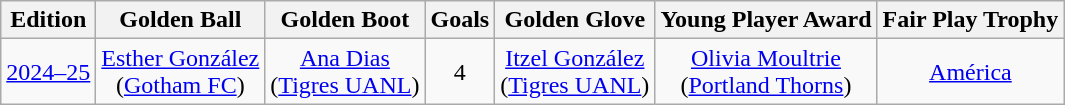<table class="wikitable" style="text-align:center">
<tr>
<th>Edition</th>
<th>Golden Ball</th>
<th>Golden Boot</th>
<th>Goals</th>
<th>Golden Glove</th>
<th>Young Player Award</th>
<th>Fair Play Trophy</th>
</tr>
<tr>
<td><a href='#'>2024–25</a></td>
<td> <a href='#'>Esther González</a><br>(<a href='#'>Gotham FC</a>)</td>
<td> <a href='#'>Ana Dias</a><br>(<a href='#'>Tigres UANL</a>)</td>
<td>4</td>
<td> <a href='#'>Itzel González</a><br>(<a href='#'>Tigres UANL</a>)</td>
<td> <a href='#'>Olivia Moultrie</a><br>(<a href='#'>Portland Thorns</a>)</td>
<td> <a href='#'>América</a></td>
</tr>
</table>
